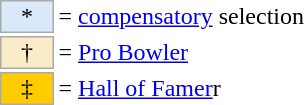<table border=0 cellspacing="0" cellpadding="8">
<tr>
<td><br><table style="margin: 0.75em 0 0 0.5em;">
<tr>
<td style="background-color:#d9e9f9; border:1px solid #aaaaaa; width:2em;" align=center>*</td>
<td>= <a href='#'>compensatory</a> selection</td>
<td><br></td>
</tr>
<tr>
<td style="background-color:#faecc8; border:1px solid #aaaaaa; width:2em;" align=center>†</td>
<td>= <a href='#'>Pro Bowler</a></td>
</tr>
<tr>
<td style="background-color:#FFCC00; border:1px solid #aaaaaa; width:2em; text-align:center;">‡</td>
<td>= <a href='#'>Hall of Famer</a>r</td>
</tr>
</table>
</td>
<td cellspacing="2"><br></td>
</tr>
</table>
